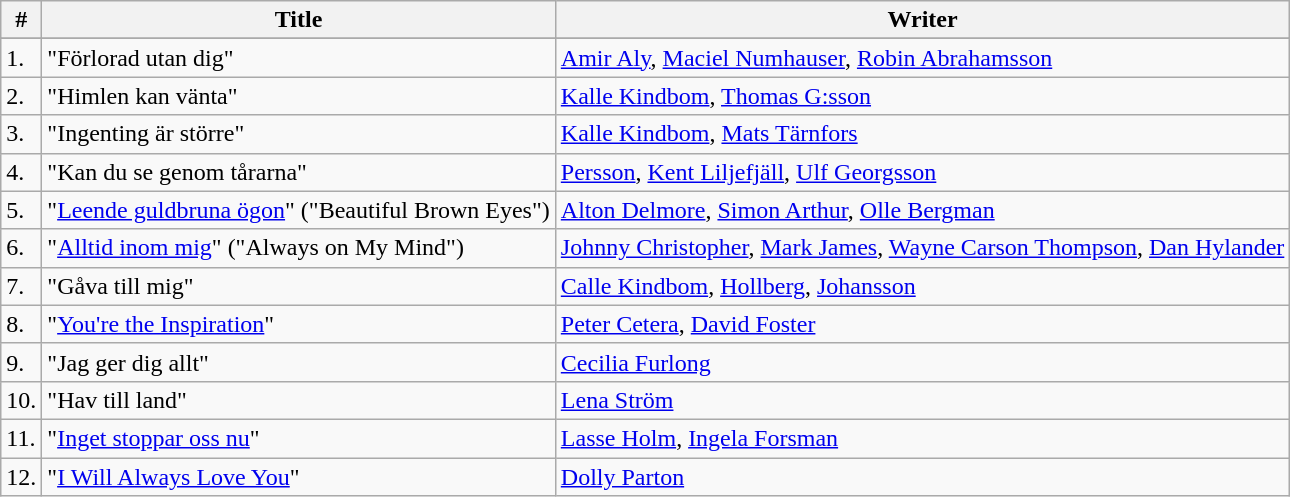<table class="wikitable">
<tr>
<th>#</th>
<th>Title</th>
<th>Writer</th>
</tr>
<tr bgcolor="#ebf5ff">
</tr>
<tr>
<td>1.</td>
<td>"Förlorad utan dig"</td>
<td><a href='#'>Amir Aly</a>, <a href='#'>Maciel Numhauser</a>, <a href='#'>Robin Abrahamsson</a></td>
</tr>
<tr>
<td>2.</td>
<td>"Himlen kan vänta"</td>
<td><a href='#'>Kalle Kindbom</a>, <a href='#'>Thomas G:sson</a></td>
</tr>
<tr>
<td>3.</td>
<td>"Ingenting är större"</td>
<td><a href='#'>Kalle Kindbom</a>, <a href='#'>Mats Tärnfors</a></td>
</tr>
<tr>
<td>4.</td>
<td>"Kan du se genom tårarna"</td>
<td><a href='#'>Persson</a>, <a href='#'>Kent Liljefjäll</a>, <a href='#'>Ulf Georgsson</a></td>
</tr>
<tr>
<td>5.</td>
<td>"<a href='#'>Leende guldbruna ögon</a>" ("Beautiful Brown Eyes")</td>
<td><a href='#'>Alton Delmore</a>, <a href='#'>Simon Arthur</a>, <a href='#'>Olle Bergman</a></td>
</tr>
<tr>
<td>6.</td>
<td>"<a href='#'>Alltid inom mig</a>" ("Always on My Mind")</td>
<td><a href='#'>Johnny Christopher</a>, <a href='#'>Mark James</a>, <a href='#'>Wayne Carson Thompson</a>, <a href='#'>Dan Hylander</a></td>
</tr>
<tr>
<td>7.</td>
<td>"Gåva till mig"</td>
<td><a href='#'>Calle Kindbom</a>, <a href='#'>Hollberg</a>, <a href='#'>Johansson</a></td>
</tr>
<tr>
<td>8.</td>
<td>"<a href='#'>You're the Inspiration</a>"</td>
<td><a href='#'>Peter Cetera</a>, <a href='#'>David Foster</a></td>
</tr>
<tr>
<td>9.</td>
<td>"Jag ger dig allt"</td>
<td><a href='#'>Cecilia Furlong</a></td>
</tr>
<tr>
<td>10.</td>
<td>"Hav till land"</td>
<td><a href='#'>Lena Ström</a></td>
</tr>
<tr>
<td>11.</td>
<td>"<a href='#'>Inget stoppar oss nu</a>"</td>
<td><a href='#'>Lasse Holm</a>, <a href='#'>Ingela Forsman</a></td>
</tr>
<tr>
<td>12.</td>
<td>"<a href='#'>I Will Always Love You</a>"</td>
<td><a href='#'>Dolly Parton</a></td>
</tr>
</table>
